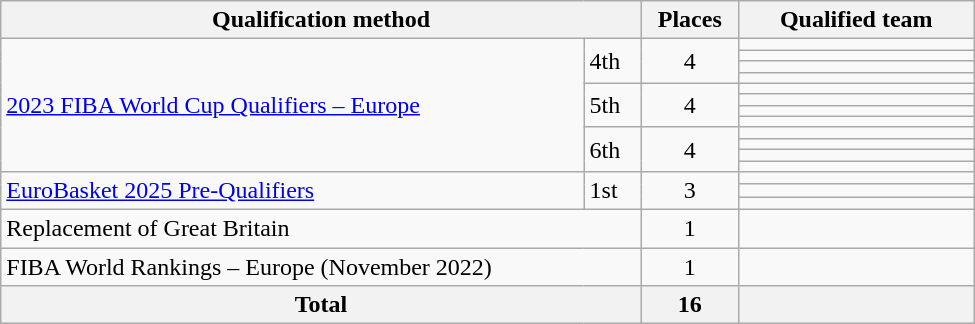<table class="wikitable" width=650>
<tr>
<th colspan=2>Qualification method</th>
<th>Places</th>
<th width=150>Qualified team</th>
</tr>
<tr>
<td rowspan=12><a href='#'>2023 FIBA World Cup Qualifiers – Europe</a></td>
<td rowspan=4>4th</td>
<td rowspan=4 align=center>4</td>
<td></td>
</tr>
<tr>
<td></td>
</tr>
<tr>
<td></td>
</tr>
<tr>
<td></td>
</tr>
<tr>
<td rowspan=4>5th</td>
<td rowspan=4 align=center>4</td>
<td></td>
</tr>
<tr>
<td></td>
</tr>
<tr>
<td nowrap></td>
</tr>
<tr>
<td></td>
</tr>
<tr>
<td rowspan=4>6th</td>
<td rowspan=4 align=center>4</td>
<td><s></s></td>
</tr>
<tr>
<td></td>
</tr>
<tr>
<td></td>
</tr>
<tr>
<td></td>
</tr>
<tr>
<td rowspan=3><a href='#'>EuroBasket 2025 Pre-Qualifiers</a></td>
<td rowspan=3>1st</td>
<td rowspan=3 align=center>3</td>
<td></td>
</tr>
<tr>
<td></td>
</tr>
<tr>
<td></td>
</tr>
<tr>
<td colspan=2>Replacement of Great Britain</td>
<td align=center>1</td>
<td></td>
</tr>
<tr>
<td colspan=2>FIBA World Rankings – Europe (November 2022)</td>
<td align=center>1</td>
<td></td>
</tr>
<tr>
<th colspan=2>Total</th>
<th>16</th>
<th></th>
</tr>
</table>
